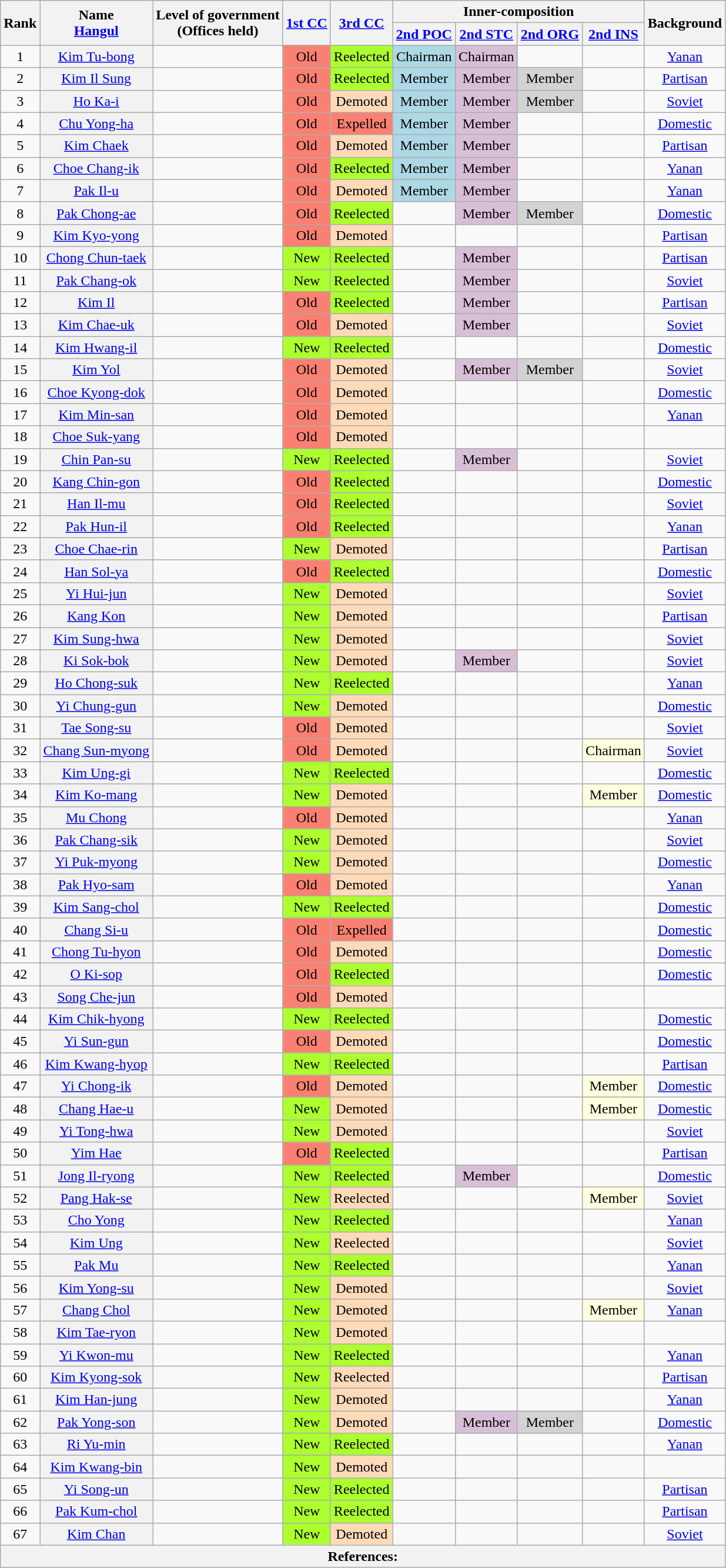<table class="wikitable sortable">
<tr>
<th rowspan="2">Rank</th>
<th rowspan="2">Name<br><a href='#'>Hangul</a></th>
<th rowspan="2">Level of government<br>(Offices held)</th>
<th rowspan="2"><a href='#'>1st CC</a></th>
<th rowspan="2"><a href='#'>3rd CC</a></th>
<th colspan="4">Inner-composition</th>
<th rowspan="2">Background</th>
</tr>
<tr>
<th><a href='#'>2nd POC</a></th>
<th><a href='#'>2nd STC</a></th>
<th><a href='#'>2nd ORG</a></th>
<th><a href='#'>2nd INS</a></th>
</tr>
<tr>
<td align="center">1</td>
<th align="center" scope="row" style="font-weight:normal;"><a href='#'>Kim Tu-bong</a></th>
<td></td>
<td style="background: Salmon" align="center">Old</td>
<td align="center" style="background: GreenYellow">Reelected</td>
<td data-sort-value="1" align="center" style="background: LightBlue">Chairman</td>
<td data-sort-value="1" align="center" style="background: thistle">Chairman</td>
<td data-sort-value="100"></td>
<td data-sort-value="100"></td>
<td align="center"><a href='#'>Yanan</a></td>
</tr>
<tr>
<td align="center">2</td>
<th align="center" scope="row" style="font-weight:normal;"><a href='#'>Kim Il Sung</a></th>
<td></td>
<td style="background: Salmon" align="center">Old</td>
<td align="center" style="background: GreenYellow">Reelected</td>
<td data-sort-value="2"  align="center" style="background: LightBlue">Member</td>
<td data-sort-value="2" align="center" style="background: thistle">Member</td>
<td data-sort-value="1" align="center" style="background: LightGray">Member</td>
<td data-sort-value="100"></td>
<td align="center"><a href='#'>Partisan</a></td>
</tr>
<tr>
<td align="center">3</td>
<th align="center" scope="row" style="font-weight:normal;"><a href='#'>Ho Ka-i</a></th>
<td></td>
<td style="background: Salmon" align="center">Old</td>
<td style="background: PeachPuff" align="center">Demoted</td>
<td data-sort-value="3"  align="center" style="background: LightBlue">Member</td>
<td data-sort-value="3" align="center" style="background: thistle">Member</td>
<td data-sort-value="2" align="center" style="background: LightGray">Member</td>
<td data-sort-value="100"></td>
<td align="center"><a href='#'>Soviet</a></td>
</tr>
<tr>
<td align="center">4</td>
<th align="center" scope="row" style="font-weight:normal;"><a href='#'>Chu Yong-ha</a></th>
<td></td>
<td style="background: Salmon" align="center">Old</td>
<td style="background: Salmon" align="center">Expelled</td>
<td data-sort-value="7"  align="center" style="background: LightBlue">Member</td>
<td data-sort-value="15" align="center" style="background: thistle">Member</td>
<td data-sort-value="100"></td>
<td data-sort-value="100"></td>
<td align="center"><a href='#'>Domestic</a></td>
</tr>
<tr>
<td align="center">5</td>
<th align="center" scope="row" style="font-weight:normal;"><a href='#'>Kim Chaek</a></th>
<td></td>
<td style="background: Salmon" align="center">Old</td>
<td style="background: PeachPuff" align="center">Demoted</td>
<td data-sort-value="4"  align="center" style="background: LightBlue">Member</td>
<td data-sort-value="4" align="center" style="background: thistle">Member</td>
<td data-sort-value="100"></td>
<td data-sort-value="100"></td>
<td align="center"><a href='#'>Partisan</a></td>
</tr>
<tr>
<td align="center">6</td>
<th align="center" scope="row" style="font-weight:normal;"><a href='#'>Choe Chang-ik</a></th>
<td></td>
<td style="background: Salmon" align="center">Old</td>
<td align="center" style="background: GreenYellow">Reelected</td>
<td data-sort-value="5"  align="center" style="background: LightBlue">Member</td>
<td data-sort-value="5" align="center" style="background: thistle">Member</td>
<td data-sort-value="100"></td>
<td data-sort-value="100"></td>
<td align="center"><a href='#'>Yanan</a></td>
</tr>
<tr>
<td align="center">7</td>
<th align="center" scope="row" style="font-weight:normal;"><a href='#'>Pak Il-u</a></th>
<td></td>
<td style="background: Salmon" align="center">Old</td>
<td style="background: PeachPuff" align="center">Demoted</td>
<td data-sort-value="6"  align="center" style="background: LightBlue">Member</td>
<td data-sort-value="6" align="center" style="background: thistle">Member</td>
<td data-sort-value="100"></td>
<td data-sort-value="100"></td>
<td align="center"><a href='#'>Yanan</a></td>
</tr>
<tr>
<td align="center">8</td>
<th align="center" scope="row" style="font-weight:normal;"><a href='#'>Pak Chong-ae</a></th>
<td></td>
<td style="background: Salmon" align="center">Old</td>
<td align="center" style="background: GreenYellow">Reelected</td>
<td data-sort-value="100"></td>
<td data-sort-value="7" align="center" style="background: thistle">Member</td>
<td data-sort-value="4" align="center" style="background: LightGray">Member</td>
<td data-sort-value="100"></td>
<td align="center"><a href='#'>Domestic</a></td>
</tr>
<tr>
<td align="center">9</td>
<th align="center" scope="row" style="font-weight:normal;"><a href='#'>Kim Kyo-yong</a></th>
<td></td>
<td style="background: Salmon" align="center">Old</td>
<td style="background: PeachPuff" align="center">Demoted</td>
<td data-sort-value="100"></td>
<td data-sort-value="100"></td>
<td data-sort-value="100"></td>
<td data-sort-value="100"></td>
<td align="center"><a href='#'>Partisan</a></td>
</tr>
<tr>
<td align="center">10</td>
<th align="center" scope="row" style="font-weight:normal;"><a href='#'>Chong Chun-taek</a></th>
<td></td>
<td align="center" style="background: GreenYellow">New</td>
<td align="center" style="background: GreenYellow">Reelected</td>
<td data-sort-value="100"></td>
<td data-sort-value="13" align="center" style="background: thistle">Member</td>
<td data-sort-value="100"></td>
<td data-sort-value="100"></td>
<td align="center"><a href='#'>Partisan</a></td>
</tr>
<tr>
<td align="center">11</td>
<th align="center" scope="row" style="font-weight:normal;"><a href='#'>Pak Chang-ok</a></th>
<td data-sort-value="100"></td>
<td align="center" style="background: GreenYellow">New</td>
<td align="center" style="background: GreenYellow">Reelected</td>
<td data-sort-value="100"></td>
<td data-sort-value="8" align="center" style="background: thistle">Member</td>
<td data-sort-value="100"></td>
<td data-sort-value="100"></td>
<td align="center"><a href='#'>Soviet</a></td>
</tr>
<tr>
<td align="center">12</td>
<th align="center" scope="row" style="font-weight:normal;"><a href='#'>Kim Il</a></th>
<td></td>
<td style="background: Salmon" align="center">Old</td>
<td align="center" style="background: GreenYellow">Reelected</td>
<td data-sort-value="100"></td>
<td data-sort-value="9" align="center" style="background: thistle">Member</td>
<td data-sort-value="100"></td>
<td data-sort-value="100"></td>
<td align="center"><a href='#'>Partisan</a></td>
</tr>
<tr>
<td align="center">13</td>
<th align="center" scope="row" style="font-weight:normal;"><a href='#'>Kim Chae-uk</a></th>
<td></td>
<td style="background: Salmon" align="center">Old</td>
<td style="background: PeachPuff" align="center">Demoted</td>
<td data-sort-value="100"></td>
<td data-sort-value="10" align="center" style="background: thistle">Member</td>
<td data-sort-value="100"></td>
<td data-sort-value="100"></td>
<td align="center"><a href='#'>Soviet</a></td>
</tr>
<tr>
<td align="center">14</td>
<th align="center" scope="row" style="font-weight:normal;"><a href='#'>Kim Hwang-il</a></th>
<td></td>
<td align="center" style="background: GreenYellow">New</td>
<td align="center" style="background: GreenYellow">Reelected</td>
<td data-sort-value="100"></td>
<td data-sort-value="100"></td>
<td data-sort-value="100"></td>
<td data-sort-value="100"></td>
<td align="center"><a href='#'>Domestic</a></td>
</tr>
<tr>
<td align="center">15</td>
<th align="center" scope="row" style="font-weight:normal;"><a href='#'>Kim Yol</a></th>
<td></td>
<td style="background: Salmon" align="center">Old</td>
<td style="background: PeachPuff" align="center">Demoted</td>
<td data-sort-value="100"></td>
<td data-sort-value="16" align="center" style="background: thistle">Member</td>
<td data-sort-value="3" align="center" style="background: LightGray">Member</td>
<td data-sort-value="100"></td>
<td align="center"><a href='#'>Soviet</a></td>
</tr>
<tr>
<td align="center">16</td>
<th align="center" scope="row" style="font-weight:normal;"><a href='#'>Choe Kyong-dok</a></th>
<td></td>
<td style="background: Salmon" align="center">Old</td>
<td style="background: PeachPuff" align="center">Demoted</td>
<td data-sort-value="100"></td>
<td data-sort-value="100"></td>
<td data-sort-value="100"></td>
<td data-sort-value="100"></td>
<td align="center"><a href='#'>Domestic</a></td>
</tr>
<tr>
<td align="center">17</td>
<th align="center" scope="row" style="font-weight:normal;"><a href='#'>Kim Min-san</a></th>
<td></td>
<td style="background: Salmon" align="center">Old</td>
<td style="background: PeachPuff" align="center">Demoted</td>
<td data-sort-value="100"></td>
<td data-sort-value="100"></td>
<td data-sort-value="100"></td>
<td data-sort-value="100"></td>
<td align="center"><a href='#'>Yanan</a></td>
</tr>
<tr>
<td align="center">18</td>
<th align="center" scope="row" style="font-weight:normal;"><a href='#'>Choe Suk-yang</a></th>
<td></td>
<td style="background: Salmon" align="center">Old</td>
<td style="background: PeachPuff" align="center">Demoted</td>
<td data-sort-value="100"></td>
<td data-sort-value="100"></td>
<td data-sort-value="100"></td>
<td data-sort-value="100"></td>
<td data-sort-value="100"></td>
</tr>
<tr>
<td align="center">19</td>
<th align="center" scope="row" style="font-weight:normal;"><a href='#'>Chin Pan-su</a></th>
<td></td>
<td align="center" style="background: GreenYellow">New</td>
<td align="center" style="background: GreenYellow">Reelected</td>
<td data-sort-value="100"></td>
<td data-sort-value="11" align="center" style="background: thistle">Member</td>
<td data-sort-value="100"></td>
<td data-sort-value="100"></td>
<td align="center"><a href='#'>Soviet</a></td>
</tr>
<tr>
<td align="center">20</td>
<th align="center" scope="row" style="font-weight:normal;"><a href='#'>Kang Chin-gon</a></th>
<td></td>
<td style="background: Salmon" align="center">Old</td>
<td align="center" style="background: GreenYellow">Reelected</td>
<td data-sort-value="100"></td>
<td data-sort-value="100"></td>
<td data-sort-value="100"></td>
<td data-sort-value="100"></td>
<td align="center"><a href='#'>Domestic</a></td>
</tr>
<tr>
<td align="center">21</td>
<th align="center" scope="row" style="font-weight:normal;"><a href='#'>Han Il-mu</a></th>
<td></td>
<td style="background: Salmon" align="center">Old</td>
<td align="center" style="background: GreenYellow">Reelected</td>
<td data-sort-value="100"></td>
<td data-sort-value="100"></td>
<td data-sort-value="100"></td>
<td data-sort-value="100"></td>
<td align="center"><a href='#'>Soviet</a></td>
</tr>
<tr>
<td align="center">22</td>
<th align="center" scope="row" style="font-weight:normal;"><a href='#'>Pak Hun-il</a></th>
<td></td>
<td style="background: Salmon" align="center">Old</td>
<td align="center" style="background: GreenYellow">Reelected</td>
<td data-sort-value="100"></td>
<td data-sort-value="100"></td>
<td data-sort-value="100"></td>
<td data-sort-value="100"></td>
<td align="center"><a href='#'>Yanan</a></td>
</tr>
<tr>
<td align="center">23</td>
<th align="center" scope="row" style="font-weight:normal;"><a href='#'>Choe Chae-rin</a></th>
<td></td>
<td align="center" style="background: GreenYellow">New</td>
<td style="background: PeachPuff" align="center">Demoted</td>
<td data-sort-value="100"></td>
<td data-sort-value="100"></td>
<td data-sort-value="100"></td>
<td data-sort-value="100"></td>
<td align="center"><a href='#'>Partisan</a></td>
</tr>
<tr>
<td align="center">24</td>
<th align="center" scope="row" style="font-weight:normal;"><a href='#'>Han Sol-ya</a></th>
<td></td>
<td style="background: Salmon" align="center">Old</td>
<td align="center" style="background: GreenYellow">Reelected</td>
<td data-sort-value="100"></td>
<td data-sort-value="100"></td>
<td data-sort-value="100"></td>
<td data-sort-value="100"></td>
<td align="center"><a href='#'>Domestic</a></td>
</tr>
<tr>
<td align="center">25</td>
<th align="center" scope="row" style="font-weight:normal;"><a href='#'>Yi Hui-jun</a></th>
<td></td>
<td align="center" style="background: GreenYellow">New</td>
<td style="background: PeachPuff" align="center">Demoted</td>
<td data-sort-value="100"></td>
<td data-sort-value="100"></td>
<td data-sort-value="100"></td>
<td data-sort-value="100"></td>
<td align="center"><a href='#'>Soviet</a></td>
</tr>
<tr>
<td align="center">26</td>
<th align="center" scope="row" style="font-weight:normal;"><a href='#'>Kang Kon</a></th>
<td></td>
<td align="center" style="background: GreenYellow">New</td>
<td style="background: PeachPuff" align="center">Demoted</td>
<td data-sort-value="100"></td>
<td data-sort-value="100"></td>
<td data-sort-value="100"></td>
<td data-sort-value="100"></td>
<td align="center"><a href='#'>Partisan</a></td>
</tr>
<tr>
<td align="center">27</td>
<th align="center" scope="row" style="font-weight:normal;"><a href='#'>Kim Sung-hwa</a></th>
<td></td>
<td align="center" style="background: GreenYellow">New</td>
<td style="background: PeachPuff" align="center">Demoted</td>
<td data-sort-value="100"></td>
<td data-sort-value="100"></td>
<td data-sort-value="100"></td>
<td data-sort-value="100"></td>
<td align="center"><a href='#'>Soviet</a></td>
</tr>
<tr>
<td align="center">28</td>
<th align="center" scope="row" style="font-weight:normal;"><a href='#'>Ki Sok-bok</a></th>
<td></td>
<td align="center" style="background: GreenYellow">New</td>
<td style="background: PeachPuff" align="center">Demoted</td>
<td data-sort-value="100"></td>
<td data-sort-value="12" align="center" style="background: thistle">Member</td>
<td data-sort-value="100"></td>
<td data-sort-value="100"></td>
<td align="center"><a href='#'>Soviet</a></td>
</tr>
<tr>
<td align="center">29</td>
<th align="center" scope="row" style="font-weight:normal;"><a href='#'>Ho Chong-suk</a></th>
<td></td>
<td align="center" style="background: GreenYellow">New</td>
<td align="center" style="background: GreenYellow">Reelected</td>
<td data-sort-value="100"></td>
<td data-sort-value="100"></td>
<td data-sort-value="100"></td>
<td data-sort-value="100"></td>
<td align="center"><a href='#'>Yanan</a></td>
</tr>
<tr>
<td align="center">30</td>
<th align="center" scope="row" style="font-weight:normal;"><a href='#'>Yi Chung-gun</a></th>
<td></td>
<td align="center" style="background: GreenYellow">New</td>
<td style="background: PeachPuff" align="center">Demoted</td>
<td data-sort-value="100"></td>
<td data-sort-value="100"></td>
<td data-sort-value="100"></td>
<td data-sort-value="100"></td>
<td align="center"><a href='#'>Domestic</a></td>
</tr>
<tr>
<td align="center">31</td>
<th align="center" scope="row" style="font-weight:normal;"><a href='#'>Tae Song-su</a></th>
<td></td>
<td style="background: Salmon" align="center">Old</td>
<td style="background: PeachPuff" align="center">Demoted</td>
<td data-sort-value="100"></td>
<td data-sort-value="100"></td>
<td data-sort-value="100"></td>
<td data-sort-value="100"></td>
<td align="center"><a href='#'>Soviet</a></td>
</tr>
<tr>
<td align="center">32</td>
<th align="center" scope="row" style="font-weight:normal;"><a href='#'>Chang Sun-myong</a></th>
<td></td>
<td style="background: Salmon" align="center">Old</td>
<td style="background: PeachPuff" align="center">Demoted</td>
<td data-sort-value="100"></td>
<td data-sort-value="100"></td>
<td data-sort-value="100"></td>
<td data-sort-value="1" align="center" style="background: LightYellow">Chairman</td>
<td align="center"><a href='#'>Soviet</a></td>
</tr>
<tr>
<td align="center">33</td>
<th align="center" scope="row" style="font-weight:normal;"><a href='#'>Kim Ung-gi</a></th>
<td></td>
<td align="center" style="background: GreenYellow">New</td>
<td align="center" style="background: GreenYellow">Reelected</td>
<td data-sort-value="100"></td>
<td data-sort-value="100"></td>
<td data-sort-value="100"></td>
<td data-sort-value="100"></td>
<td align="center"><a href='#'>Domestic</a></td>
</tr>
<tr>
<td align="center">34</td>
<th align="center" scope="row" style="font-weight:normal;"><a href='#'>Kim Ko-mang</a></th>
<td></td>
<td align="center" style="background: GreenYellow">New</td>
<td style="background: PeachPuff" align="center">Demoted</td>
<td data-sort-value="100"></td>
<td data-sort-value="100"></td>
<td data-sort-value="100"></td>
<td data-sort-value="3" align="center" style="background: LightYellow">Member</td>
<td align="center"><a href='#'>Domestic</a></td>
</tr>
<tr>
<td align="center">35</td>
<th align="center" scope="row" style="font-weight:normal;"><a href='#'>Mu Chong</a></th>
<td></td>
<td style="background: Salmon" align="center">Old</td>
<td style="background: PeachPuff" align="center">Demoted</td>
<td data-sort-value="100"></td>
<td data-sort-value="100"></td>
<td data-sort-value="100"></td>
<td data-sort-value="100"></td>
<td align="center"><a href='#'>Yanan</a></td>
</tr>
<tr>
<td align="center">36</td>
<th align="center" scope="row" style="font-weight:normal;"><a href='#'>Pak Chang-sik</a></th>
<td></td>
<td align="center" style="background: GreenYellow">New</td>
<td style="background: PeachPuff" align="center">Demoted</td>
<td data-sort-value="100"></td>
<td data-sort-value="100"></td>
<td data-sort-value="100"></td>
<td data-sort-value="100"></td>
<td align="center"><a href='#'>Soviet</a></td>
</tr>
<tr>
<td align="center">37</td>
<th align="center" scope="row" style="font-weight:normal;"><a href='#'>Yi Puk-myong</a></th>
<td></td>
<td align="center" style="background: GreenYellow">New</td>
<td style="background: PeachPuff" align="center">Demoted</td>
<td data-sort-value="100"></td>
<td data-sort-value="100"></td>
<td data-sort-value="100"></td>
<td data-sort-value="100"></td>
<td align="center"><a href='#'>Domestic</a></td>
</tr>
<tr>
<td align="center">38</td>
<th align="center" scope="row" style="font-weight:normal;"><a href='#'>Pak Hyo-sam</a></th>
<td></td>
<td style="background: Salmon" align="center">Old</td>
<td style="background: PeachPuff" align="center">Demoted</td>
<td data-sort-value="100"></td>
<td data-sort-value="100"></td>
<td data-sort-value="100"></td>
<td data-sort-value="100"></td>
<td align="center"><a href='#'>Yanan</a></td>
</tr>
<tr>
<td align="center">39</td>
<th align="center" scope="row" style="font-weight:normal;"><a href='#'>Kim Sang-chol</a></th>
<td></td>
<td align="center" style="background: GreenYellow">New</td>
<td align="center" style="background: GreenYellow">Reelected</td>
<td data-sort-value="100"></td>
<td data-sort-value="100"></td>
<td data-sort-value="100"></td>
<td data-sort-value="100"></td>
<td align="center"><a href='#'>Domestic</a></td>
</tr>
<tr>
<td align="center">40</td>
<th align="center" scope="row" style="font-weight:normal;"><a href='#'>Chang Si-u</a></th>
<td></td>
<td style="background: Salmon" align="center">Old</td>
<td style="background: Salmon" align="center">Expelled</td>
<td data-sort-value="100"></td>
<td data-sort-value="100"></td>
<td data-sort-value="100"></td>
<td data-sort-value="100"></td>
<td align="center"><a href='#'>Domestic</a></td>
</tr>
<tr>
<td align="center">41</td>
<th align="center" scope="row" style="font-weight:normal;"><a href='#'>Chong Tu-hyon</a></th>
<td></td>
<td style="background: Salmon" align="center">Old</td>
<td style="background: PeachPuff" align="center">Demoted</td>
<td data-sort-value="100"></td>
<td data-sort-value="100"></td>
<td data-sort-value="100"></td>
<td data-sort-value="100"></td>
<td align="center"><a href='#'>Domestic</a></td>
</tr>
<tr>
<td align="center">42</td>
<th align="center" scope="row" style="font-weight:normal;"><a href='#'>O Ki-sop</a></th>
<td></td>
<td style="background: Salmon" align="center">Old</td>
<td align="center" style="background: GreenYellow">Reelected</td>
<td data-sort-value="100"></td>
<td data-sort-value="100"></td>
<td data-sort-value="100"></td>
<td data-sort-value="100"></td>
<td align="center"><a href='#'>Domestic</a></td>
</tr>
<tr>
<td align="center">43</td>
<th align="center" scope="row" style="font-weight:normal;"><a href='#'>Song Che-jun</a></th>
<td></td>
<td style="background: Salmon" align="center">Old</td>
<td style="background: PeachPuff" align="center">Demoted</td>
<td data-sort-value="100"></td>
<td data-sort-value="100"></td>
<td data-sort-value="100"></td>
<td data-sort-value="100"></td>
<td data-sort-value="100"></td>
</tr>
<tr>
<td align="center">44</td>
<th align="center" scope="row" style="font-weight:normal;"><a href='#'>Kim Chik-hyong</a></th>
<td></td>
<td align="center" style="background: GreenYellow">New</td>
<td align="center" style="background: GreenYellow">Reelected</td>
<td data-sort-value="100"></td>
<td data-sort-value="100"></td>
<td data-sort-value="100"></td>
<td data-sort-value="100"></td>
<td align="center"><a href='#'>Domestic</a></td>
</tr>
<tr>
<td align="center">45</td>
<th align="center" scope="row" style="font-weight:normal;"><a href='#'>Yi Sun-gun</a></th>
<td></td>
<td style="background: Salmon" align="center">Old</td>
<td style="background: PeachPuff" align="center">Demoted</td>
<td data-sort-value="100"></td>
<td data-sort-value="100"></td>
<td data-sort-value="100"></td>
<td data-sort-value="100"></td>
<td align="center"><a href='#'>Domestic</a></td>
</tr>
<tr>
<td align="center">46</td>
<th align="center" scope="row" style="font-weight:normal;"><a href='#'>Kim Kwang-hyop</a></th>
<td></td>
<td align="center" style="background: GreenYellow">New</td>
<td align="center" style="background: GreenYellow">Reelected</td>
<td data-sort-value="100"></td>
<td data-sort-value="100"></td>
<td data-sort-value="100"></td>
<td data-sort-value="100"></td>
<td align="center"><a href='#'>Partisan</a></td>
</tr>
<tr>
<td align="center">47</td>
<th align="center" scope="row" style="font-weight:normal;"><a href='#'>Yi Chong-ik</a></th>
<td></td>
<td style="background: Salmon" align="center">Old</td>
<td style="background: PeachPuff" align="center">Demoted</td>
<td data-sort-value="100"></td>
<td data-sort-value="100"></td>
<td data-sort-value="100"></td>
<td data-sort-value="6" align="center" style="background: LightYellow">Member</td>
<td align="center"><a href='#'>Domestic</a></td>
</tr>
<tr>
<td align="center">48</td>
<th align="center" scope="row" style="font-weight:normal;"><a href='#'>Chang Hae-u</a></th>
<td></td>
<td align="center" style="background: GreenYellow">New</td>
<td style="background: PeachPuff" align="center">Demoted</td>
<td data-sort-value="100"></td>
<td data-sort-value="100"></td>
<td data-sort-value="100"></td>
<td data-sort-value="2" align="center" style="background: LightYellow">Member</td>
<td align="center"><a href='#'>Domestic</a></td>
</tr>
<tr>
<td align="center">49</td>
<th align="center" scope="row" style="font-weight:normal;"><a href='#'>Yi Tong-hwa</a></th>
<td></td>
<td align="center" style="background: GreenYellow">New</td>
<td style="background: PeachPuff" align="center">Demoted</td>
<td data-sort-value="100"></td>
<td data-sort-value="100"></td>
<td data-sort-value="100"></td>
<td data-sort-value="100"></td>
<td align="center"><a href='#'>Soviet</a></td>
</tr>
<tr>
<td align="center">50</td>
<th align="center" scope="row" style="font-weight:normal;"><a href='#'>Yim Hae</a></th>
<td></td>
<td style="background: Salmon" align="center">Old</td>
<td align="center" style="background: GreenYellow">Reelected</td>
<td data-sort-value="100"></td>
<td data-sort-value="100"></td>
<td data-sort-value="100"></td>
<td data-sort-value="100"></td>
<td align="center"><a href='#'>Partisan</a></td>
</tr>
<tr>
<td align="center">51</td>
<th align="center" scope="row" style="font-weight:normal;"><a href='#'>Jong Il-ryong</a></th>
<td></td>
<td align="center" style="background: GreenYellow">New</td>
<td align="center" style="background: GreenYellow">Reelected</td>
<td data-sort-value="100"></td>
<td data-sort-value="14" align="center" style="background: thistle">Member</td>
<td data-sort-value="100"></td>
<td data-sort-value="100"></td>
<td align="center"><a href='#'>Domestic</a></td>
</tr>
<tr>
<td align="center">52</td>
<th align="center" scope="row" style="font-weight:normal;"><a href='#'>Pang Hak-se</a></th>
<td></td>
<td align="center" style="background: GreenYellow">New</td>
<td align="center" style="background: PeachPuff">Reelected</td>
<td data-sort-value="100"></td>
<td data-sort-value="100"></td>
<td data-sort-value="100"></td>
<td data-sort-value="4" align="center" style="background: LightYellow">Member</td>
<td align="center"><a href='#'>Soviet</a></td>
</tr>
<tr>
<td align="center">53</td>
<th align="center" scope="row" style="font-weight:normal;"><a href='#'>Cho Yong</a></th>
<td></td>
<td align="center" style="background: GreenYellow">New</td>
<td align="center" style="background: GreenYellow">Reelected</td>
<td data-sort-value="100"></td>
<td data-sort-value="100"></td>
<td data-sort-value="100"></td>
<td data-sort-value="100"></td>
<td align="center"><a href='#'>Yanan</a></td>
</tr>
<tr>
<td align="center">54</td>
<th align="center" scope="row" style="font-weight:normal;"><a href='#'>Kim Ung</a></th>
<td></td>
<td align="center" style="background: GreenYellow">New</td>
<td align="center" style="background: PeachPuff">Reelected</td>
<td data-sort-value="100"></td>
<td data-sort-value="100"></td>
<td data-sort-value="100"></td>
<td data-sort-value="100"></td>
<td align="center"><a href='#'>Soviet</a></td>
</tr>
<tr>
<td align="center">55</td>
<th align="center" scope="row" style="font-weight:normal;"><a href='#'>Pak Mu</a></th>
<td></td>
<td align="center" style="background: GreenYellow">New</td>
<td align="center" style="background: GreenYellow">Reelected</td>
<td data-sort-value="100"></td>
<td data-sort-value="100"></td>
<td data-sort-value="100"></td>
<td data-sort-value="100"></td>
<td align="center"><a href='#'>Yanan</a></td>
</tr>
<tr>
<td align="center">56</td>
<th align="center" scope="row" style="font-weight:normal;"><a href='#'>Kim Yong-su</a></th>
<td></td>
<td align="center" style="background: GreenYellow">New</td>
<td style="background: PeachPuff" align="center">Demoted</td>
<td data-sort-value="100"></td>
<td data-sort-value="100"></td>
<td data-sort-value="100"></td>
<td data-sort-value="100"></td>
<td align="center"><a href='#'>Soviet</a></td>
</tr>
<tr>
<td align="center">57</td>
<th align="center" scope="row" style="font-weight:normal;"><a href='#'>Chang Chol</a></th>
<td></td>
<td align="center" style="background: GreenYellow">New</td>
<td style="background: PeachPuff" align="center">Demoted</td>
<td data-sort-value="100"></td>
<td data-sort-value="100"></td>
<td data-sort-value="100"></td>
<td data-sort-value="5" align="center" style="background: LightYellow">Member</td>
<td align="center"><a href='#'>Yanan</a></td>
</tr>
<tr>
<td align="center">58</td>
<th align="center" scope="row" style="font-weight:normal;"><a href='#'>Kim Tae-ryon</a></th>
<td></td>
<td align="center" style="background: GreenYellow">New</td>
<td style="background: PeachPuff" align="center">Demoted</td>
<td data-sort-value="100"></td>
<td data-sort-value="100"></td>
<td data-sort-value="100"></td>
<td data-sort-value="100"></td>
<td data-sort-value="100"></td>
</tr>
<tr>
<td align="center">59</td>
<th align="center" scope="row" style="font-weight:normal;"><a href='#'>Yi Kwon-mu</a></th>
<td></td>
<td align="center" style="background: GreenYellow">New</td>
<td align="center" style="background: GreenYellow">Reelected</td>
<td data-sort-value="100"></td>
<td data-sort-value="100"></td>
<td data-sort-value="100"></td>
<td data-sort-value="100"></td>
<td align="center"><a href='#'>Yanan</a></td>
</tr>
<tr>
<td align="center">60</td>
<th align="center" scope="row" style="font-weight:normal;"><a href='#'>Kim Kyong-sok</a></th>
<td></td>
<td align="center" style="background: GreenYellow">New</td>
<td align="center" style="background: PeachPuff">Reelected</td>
<td data-sort-value="100"></td>
<td data-sort-value="100"></td>
<td data-sort-value="100"></td>
<td data-sort-value="100"></td>
<td align="center"><a href='#'>Partisan</a></td>
</tr>
<tr>
<td align="center">61</td>
<th align="center" scope="row" style="font-weight:normal;"><a href='#'>Kim Han-jung</a></th>
<td></td>
<td align="center" style="background: GreenYellow">New</td>
<td style="background: PeachPuff" align="center">Demoted</td>
<td data-sort-value="100"></td>
<td data-sort-value="100"></td>
<td data-sort-value="100"></td>
<td data-sort-value="100"></td>
<td align="center"><a href='#'>Yanan</a></td>
</tr>
<tr>
<td align="center">62</td>
<th align="center" scope="row" style="font-weight:normal;"><a href='#'>Pak Yong-son</a></th>
<td></td>
<td align="center" style="background: GreenYellow">New</td>
<td style="background: PeachPuff" align="center">Demoted</td>
<td data-sort-value="100"></td>
<td data-sort-value="17" align="center" style="background: thistle">Member</td>
<td data-sort-value="5" align="center" style="background: LightGray">Member</td>
<td data-sort-value="100"></td>
<td align="center"><a href='#'>Domestic</a></td>
</tr>
<tr>
<td align="center">63</td>
<th align="center" scope="row" style="font-weight:normal;"><a href='#'>Ri Yu-min</a></th>
<td></td>
<td align="center" style="background: GreenYellow">New</td>
<td align="center" style="background: GreenYellow">Reelected</td>
<td data-sort-value="100"></td>
<td data-sort-value="100"></td>
<td data-sort-value="100"></td>
<td data-sort-value="100"></td>
<td align="center"><a href='#'>Yanan</a></td>
</tr>
<tr>
<td align="center">64</td>
<th align="center" scope="row" style="font-weight:normal;"><a href='#'>Kim Kwang-bin</a></th>
<td></td>
<td align="center" style="background: GreenYellow">New</td>
<td style="background: PeachPuff" align="center">Demoted</td>
<td data-sort-value="100"></td>
<td data-sort-value="100"></td>
<td data-sort-value="100"></td>
<td data-sort-value="100"></td>
<td data-sort-value="100"></td>
</tr>
<tr>
<td align="center">65</td>
<th align="center" scope="row" style="font-weight:normal;"><a href='#'>Yi Song-un</a></th>
<td></td>
<td align="center" style="background: GreenYellow">New</td>
<td align="center" style="background: GreenYellow">Reelected</td>
<td data-sort-value="100"></td>
<td data-sort-value="100"></td>
<td data-sort-value="100"></td>
<td data-sort-value="100"></td>
<td align="center"><a href='#'>Partisan</a></td>
</tr>
<tr>
<td align="center">66</td>
<th align="center" scope="row" style="font-weight:normal;"><a href='#'>Pak Kum-chol</a></th>
<td></td>
<td align="center" style="background: GreenYellow">New</td>
<td align="center" style="background: GreenYellow">Reelected</td>
<td data-sort-value="100"></td>
<td data-sort-value="100"></td>
<td data-sort-value="100"></td>
<td data-sort-value="100"></td>
<td align="center"><a href='#'>Partisan</a></td>
</tr>
<tr>
<td align="center">67</td>
<th align="center" scope="row" style="font-weight:normal;"><a href='#'>Kim Chan</a></th>
<td></td>
<td align="center" style="background: GreenYellow">New</td>
<td style="background: PeachPuff" align="center">Demoted</td>
<td data-sort-value="100"></td>
<td data-sort-value="100"></td>
<td data-sort-value="100"></td>
<td data-sort-value="100"></td>
<td align="center"><a href='#'>Soviet</a></td>
</tr>
<tr>
<th colspan="10" unsortable><strong>References:</strong><br></th>
</tr>
</table>
